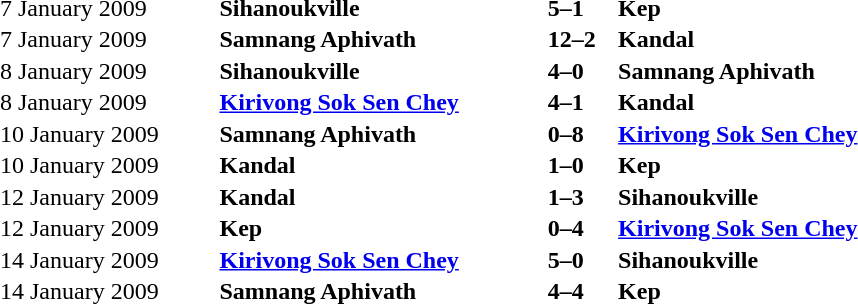<table width=50% cellspacing=1>
<tr>
<th></th>
<th></th>
<th></th>
</tr>
<tr>
<td>7 January 2009</td>
<td align=left><strong>Sihanoukville</strong></td>
<td align=left><strong>5–1</strong></td>
<td><strong>Kep</strong></td>
</tr>
<tr>
<td>7 January 2009</td>
<td align=left><strong>Samnang Aphivath</strong></td>
<td align=left><strong>12–2</strong></td>
<td><strong>Kandal</strong></td>
</tr>
<tr>
<td>8 January 2009</td>
<td align=left><strong>Sihanoukville</strong></td>
<td align=left><strong>4–0</strong></td>
<td><strong>Samnang Aphivath</strong></td>
</tr>
<tr>
<td>8 January 2009</td>
<td align=left><strong><a href='#'>Kirivong Sok Sen Chey</a></strong></td>
<td align=left><strong>4–1</strong></td>
<td><strong>Kandal</strong></td>
</tr>
<tr>
<td>10 January 2009</td>
<td align=left><strong>Samnang Aphivath</strong></td>
<td align=left><strong>0–8</strong></td>
<td><strong><a href='#'>Kirivong Sok Sen Chey</a></strong></td>
</tr>
<tr>
<td>10 January 2009</td>
<td align=left><strong>Kandal</strong></td>
<td align=left><strong>1–0</strong></td>
<td><strong>Kep</strong></td>
</tr>
<tr>
<td>12 January 2009</td>
<td align=left><strong>Kandal</strong></td>
<td align=left><strong>1–3</strong></td>
<td><strong>Sihanoukville</strong></td>
</tr>
<tr>
<td>12 January 2009</td>
<td align=left><strong>Kep</strong></td>
<td align=left><strong>0–4</strong></td>
<td><strong><a href='#'>Kirivong Sok Sen Chey</a></strong></td>
</tr>
<tr>
<td>14 January 2009</td>
<td align=left><strong><a href='#'>Kirivong Sok Sen Chey</a></strong></td>
<td align=left><strong>5–0</strong></td>
<td><strong>Sihanoukville</strong></td>
</tr>
<tr>
<td>14 January 2009</td>
<td align=left><strong>Samnang Aphivath</strong></td>
<td align=left><strong>4–4</strong></td>
<td><strong>Kep</strong></td>
</tr>
</table>
